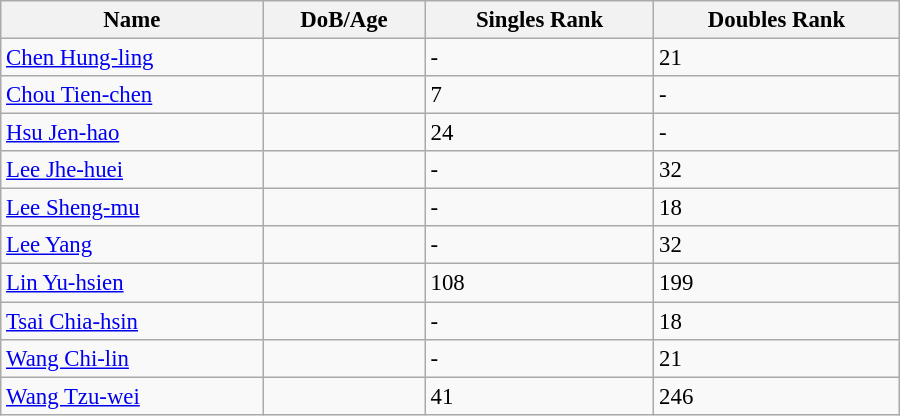<table class="wikitable"  style="width:600px; font-size:95%;">
<tr>
<th align="left">Name</th>
<th align="left">DoB/Age</th>
<th align="left">Singles Rank</th>
<th align="left">Doubles Rank</th>
</tr>
<tr>
<td><a href='#'>Chen Hung-ling</a></td>
<td></td>
<td>-</td>
<td>21</td>
</tr>
<tr>
<td><a href='#'>Chou Tien-chen</a></td>
<td></td>
<td>7</td>
<td>-</td>
</tr>
<tr>
<td><a href='#'>Hsu Jen-hao</a></td>
<td></td>
<td>24</td>
<td>-</td>
</tr>
<tr>
<td><a href='#'>Lee Jhe-huei</a></td>
<td></td>
<td>-</td>
<td>32</td>
</tr>
<tr>
<td><a href='#'>Lee Sheng-mu</a></td>
<td></td>
<td>-</td>
<td>18</td>
</tr>
<tr>
<td><a href='#'>Lee Yang</a></td>
<td></td>
<td>-</td>
<td>32</td>
</tr>
<tr>
<td><a href='#'>Lin Yu-hsien</a></td>
<td></td>
<td>108</td>
<td>199</td>
</tr>
<tr>
<td><a href='#'>Tsai Chia-hsin</a></td>
<td></td>
<td>-</td>
<td>18</td>
</tr>
<tr>
<td><a href='#'>Wang Chi-lin</a></td>
<td></td>
<td>-</td>
<td>21</td>
</tr>
<tr>
<td><a href='#'>Wang Tzu-wei</a></td>
<td></td>
<td>41</td>
<td>246</td>
</tr>
</table>
